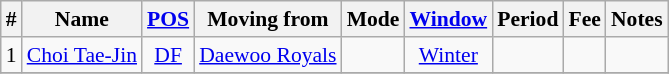<table class="wikitable sortable" style="text-align: center; font-size:90%;">
<tr>
<th>#</th>
<th>Name</th>
<th><a href='#'>POS</a></th>
<th>Moving from</th>
<th>Mode</th>
<th><a href='#'>Window</a></th>
<th>Period</th>
<th>Fee</th>
<th>Notes</th>
</tr>
<tr>
<td>1</td>
<td align=left> <a href='#'>Choi Tae-Jin</a></td>
<td><a href='#'>DF</a></td>
<td align=left> <a href='#'>Daewoo Royals</a></td>
<td></td>
<td><a href='#'>Winter</a></td>
<td></td>
<td></td>
<td></td>
</tr>
<tr>
</tr>
</table>
